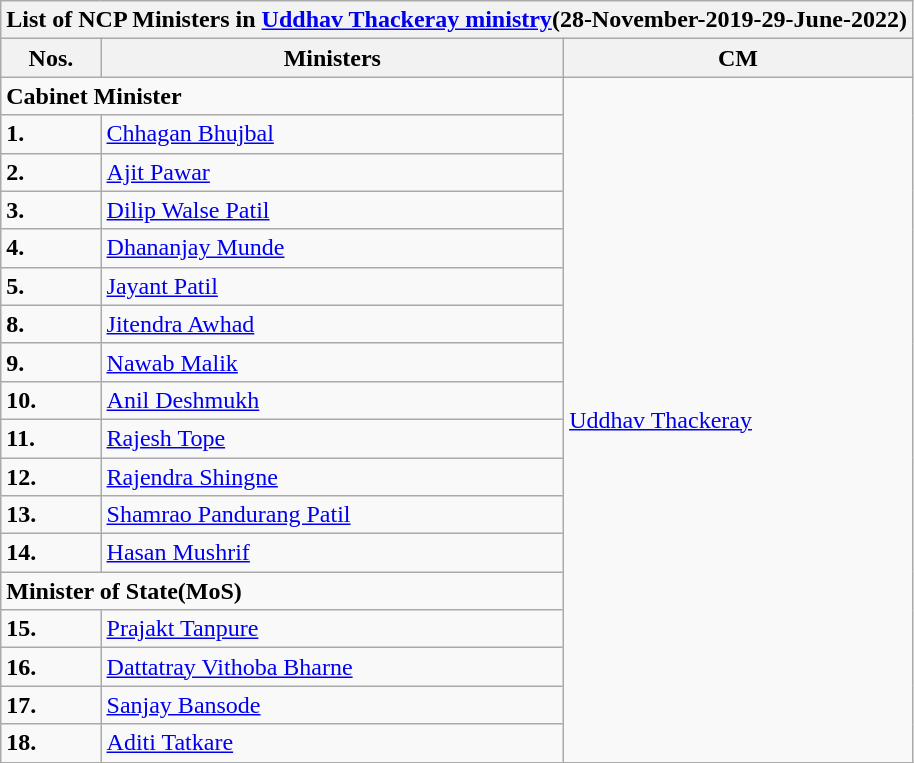<table class="wikitable">
<tr>
<th colspan="3">List of NCP Ministers in <a href='#'>Uddhav Thackeray ministry</a>(28-November-2019-29-June-2022)</th>
</tr>
<tr>
<th>Nos.</th>
<th>Ministers</th>
<th>CM</th>
</tr>
<tr>
<td colspan="2"><strong>Cabinet Minister</strong></td>
<td rowspan="18"><a href='#'>Uddhav Thackeray</a></td>
</tr>
<tr>
<td><strong>1.</strong></td>
<td><a href='#'>Chhagan Bhujbal</a></td>
</tr>
<tr>
<td><strong>2.</strong></td>
<td><a href='#'>Ajit Pawar</a></td>
</tr>
<tr>
<td><strong>3.</strong></td>
<td><a href='#'>Dilip Walse Patil</a></td>
</tr>
<tr>
<td><strong>4.</strong></td>
<td><a href='#'>Dhananjay Munde</a></td>
</tr>
<tr>
<td><strong>5.</strong></td>
<td><a href='#'>Jayant Patil</a></td>
</tr>
<tr>
<td><strong>8.</strong></td>
<td><a href='#'>Jitendra Awhad</a></td>
</tr>
<tr>
<td><strong>9.</strong></td>
<td><a href='#'>Nawab Malik</a></td>
</tr>
<tr>
<td><strong>10.</strong></td>
<td><a href='#'>Anil Deshmukh</a></td>
</tr>
<tr>
<td><strong>11.</strong></td>
<td><a href='#'>Rajesh Tope</a></td>
</tr>
<tr>
<td><strong>12.</strong></td>
<td><a href='#'>Rajendra Shingne</a></td>
</tr>
<tr>
<td><strong>13.</strong></td>
<td><a href='#'>Shamrao Pandurang Patil</a></td>
</tr>
<tr>
<td><strong>14.</strong></td>
<td><a href='#'>Hasan Mushrif</a></td>
</tr>
<tr>
<td colspan="2"><strong>Minister of State(MoS)</strong></td>
</tr>
<tr>
<td><strong>15.</strong></td>
<td><a href='#'>Prajakt Tanpure</a></td>
</tr>
<tr>
<td><strong>16.</strong></td>
<td><a href='#'>Dattatray Vithoba Bharne</a></td>
</tr>
<tr>
<td><strong>17.</strong></td>
<td><a href='#'>Sanjay Bansode</a></td>
</tr>
<tr>
<td><strong>18.</strong></td>
<td><a href='#'>Aditi Tatkare</a></td>
</tr>
</table>
